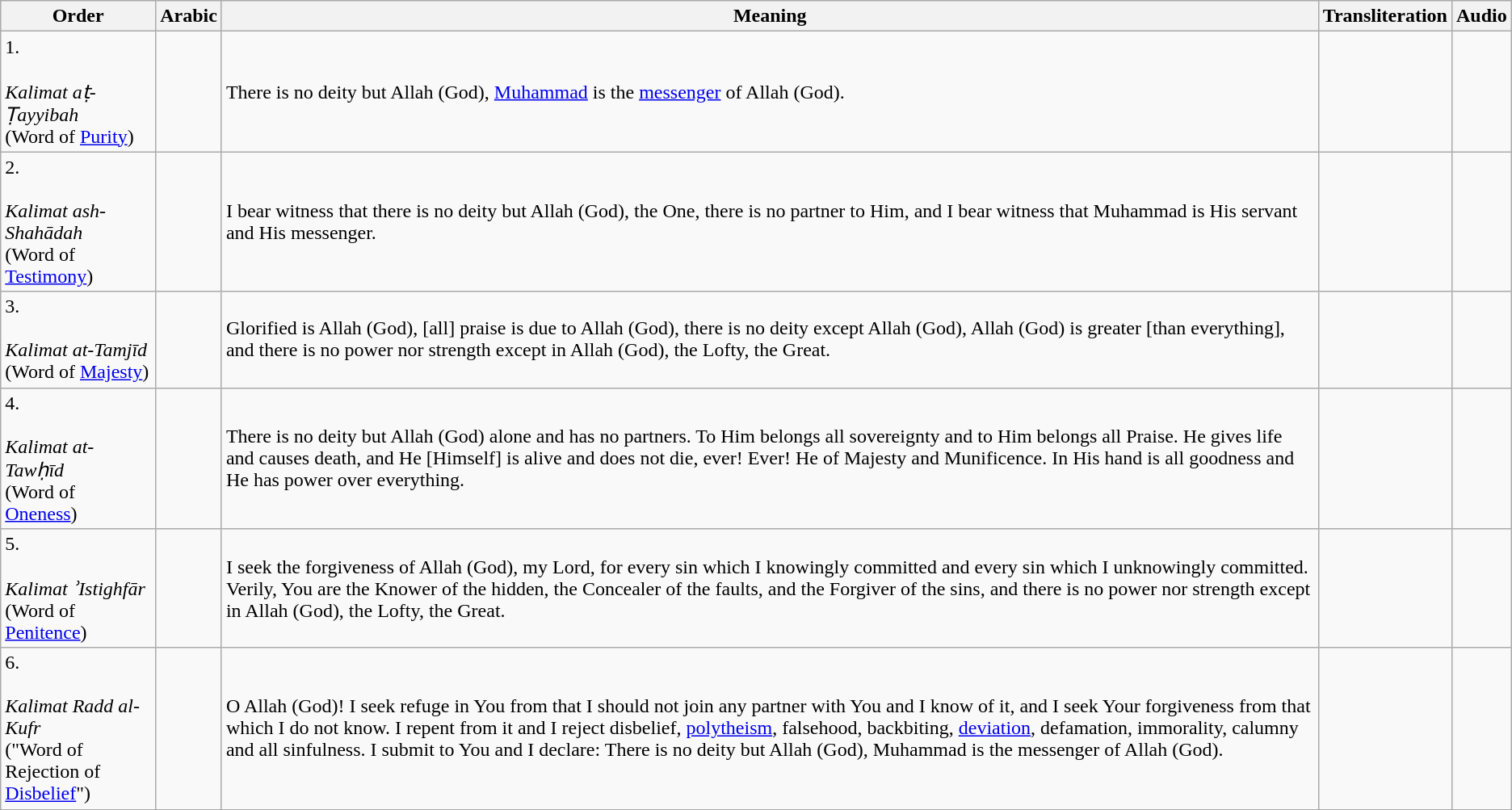<table class="wikitable">
<tr>
<th><strong>Order</strong></th>
<th><strong>Arabic</strong></th>
<th><strong>Meaning</strong></th>
<th><strong>Transliteration</strong></th>
<th><strong>Audio</strong></th>
</tr>
<tr>
<td>1.<br><br><em>Kalimat aṭ-Ṭayyibah</em><br>(Word of <a href='#'>Purity</a>)</td>
<td></td>
<td>There is no deity but Allah (God), <a href='#'>Muhammad</a> is the <a href='#'>messenger</a> of Allah (God).</td>
<td></td>
<td></td>
</tr>
<tr>
<td>2.<br><br><em>Kalimat ash-Shahādah</em><br>(Word of <a href='#'>Testimony</a>)</td>
<td></td>
<td>I bear witness that there is no deity but Allah (God), the One, there is no partner to Him, and I bear witness that Muhammad is His servant and His messenger.</td>
<td></td>
<td></td>
</tr>
<tr>
<td>3.<br><br><em>Kalimat at-Tamjīd</em><br>(Word of <a href='#'>Majesty</a>)</td>
<td></td>
<td>Glorified is Allah (God), [all] praise is due to Allah (God), there is no deity except Allah (God), Allah (God) is greater [than everything], and there is no power nor strength except in Allah (God), the Lofty, the Great.</td>
<td></td>
<td></td>
</tr>
<tr>
<td>4.<br><br><em>Kalimat at-Tawḥīd</em><br>(Word of <a href='#'>Oneness</a>)</td>
<td></td>
<td>There is no deity but Allah (God) alone and has no partners. To Him belongs all sovereignty and to Him belongs all Praise. He gives life and causes death, and He [Himself] is alive and does not die, ever! Ever! He of Majesty and Munificence. In His hand is all goodness and He has power over everything.</td>
<td></td>
<td></td>
</tr>
<tr>
<td>5.<br><br><em>Kalimat ʾIstighfār</em><br>(Word of <a href='#'>Penitence</a>)</td>
<td></td>
<td>I seek the forgiveness of Allah (God), my Lord, for every sin which I knowingly committed and every sin which I unknowingly committed. Verily, You are the Knower of the hidden, the Concealer of the faults, and the Forgiver of the sins, and there is no power nor strength except in Allah (God), the Lofty, the Great.</td>
<td></td>
<td></td>
</tr>
<tr>
<td>6.<br><br><em>Kalimat Radd al-Kufr</em><br>("Word of Rejection of <a href='#'>Disbelief</a>")</td>
<td></td>
<td>O Allah (God)! I seek refuge in You from that I should not join any partner with You and I know of it, and I seek Your forgiveness from that which I do not know. I repent from it and I reject disbelief, <a href='#'>polytheism</a>, falsehood, backbiting, <a href='#'>deviation</a>, defamation, immorality, calumny and all sinfulness. I submit to You and I declare: There is no deity but Allah (God), Muhammad is the messenger of Allah (God).</td>
<td></td>
</tr>
<tr>
</tr>
</table>
